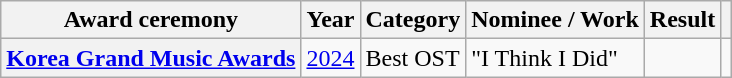<table class="wikitable plainrowheaders sortable">
<tr>
<th scope="col">Award ceremony </th>
<th scope="col">Year</th>
<th scope="col">Category</th>
<th scope="col">Nominee / Work</th>
<th scope="col">Result</th>
<th scope="col" class="unsortable"></th>
</tr>
<tr>
<th scope="row"><a href='#'>Korea Grand Music Awards</a></th>
<td style="text-align:center"><a href='#'>2024</a></td>
<td>Best OST</td>
<td>"I Think I Did"</td>
<td></td>
<td style="text-align:center"></td>
</tr>
</table>
